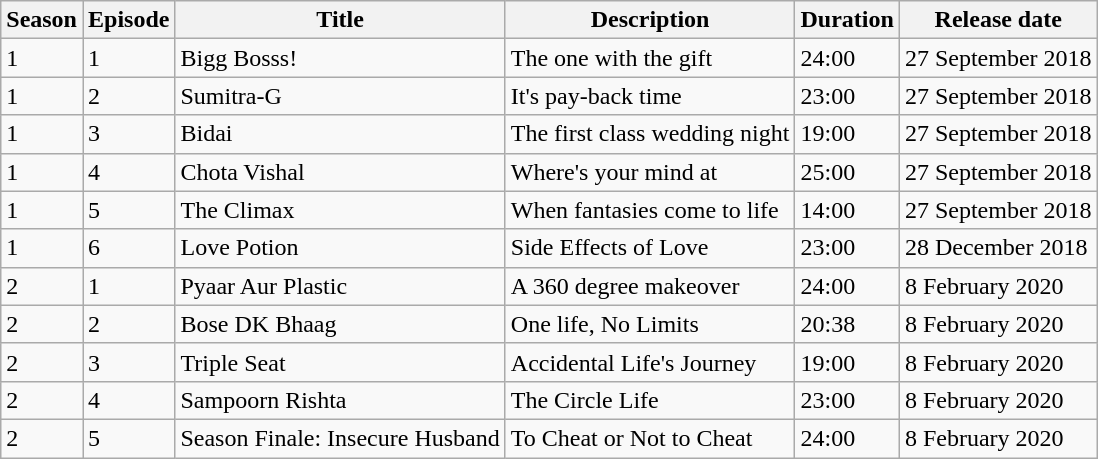<table class="wikitable">
<tr>
<th>Season</th>
<th>Episode</th>
<th>Title</th>
<th>Description</th>
<th>Duration</th>
<th>Release date</th>
</tr>
<tr>
<td>1</td>
<td>1</td>
<td>Bigg Bosss!</td>
<td>The one with the gift</td>
<td>24:00</td>
<td>27 September 2018</td>
</tr>
<tr>
<td>1</td>
<td>2</td>
<td>Sumitra-G</td>
<td>It's pay-back time</td>
<td>23:00</td>
<td>27 September 2018</td>
</tr>
<tr>
<td>1</td>
<td>3</td>
<td>Bidai</td>
<td>The first class wedding night</td>
<td>19:00</td>
<td>27 September 2018</td>
</tr>
<tr>
<td>1</td>
<td>4</td>
<td>Chota Vishal</td>
<td>Where's your mind at</td>
<td>25:00</td>
<td>27 September 2018</td>
</tr>
<tr>
<td>1</td>
<td>5</td>
<td>The Climax</td>
<td>When fantasies come to life</td>
<td>14:00</td>
<td>27 September 2018</td>
</tr>
<tr>
<td>1</td>
<td>6</td>
<td>Love Potion</td>
<td>Side Effects of Love</td>
<td>23:00</td>
<td>28 December 2018</td>
</tr>
<tr>
<td>2</td>
<td>1</td>
<td>Pyaar Aur Plastic</td>
<td>A 360 degree makeover</td>
<td>24:00</td>
<td>8 February 2020</td>
</tr>
<tr>
<td>2</td>
<td>2</td>
<td>Bose DK Bhaag</td>
<td>One life, No Limits</td>
<td>20:38</td>
<td>8 February 2020</td>
</tr>
<tr>
<td>2</td>
<td>3</td>
<td>Triple Seat</td>
<td>Accidental Life's Journey</td>
<td>19:00</td>
<td>8 February 2020</td>
</tr>
<tr>
<td>2</td>
<td>4</td>
<td>Sampoorn Rishta</td>
<td>The Circle Life</td>
<td>23:00</td>
<td>8 February 2020</td>
</tr>
<tr>
<td>2</td>
<td>5</td>
<td>Season Finale: Insecure Husband</td>
<td>To Cheat or Not to Cheat</td>
<td>24:00</td>
<td>8 February 2020</td>
</tr>
</table>
